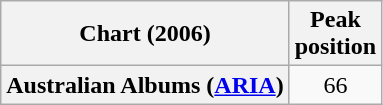<table class="wikitable plainrowheaders" style="text-align:center">
<tr>
<th scope="col">Chart (2006)</th>
<th scope="col">Peak<br>position</th>
</tr>
<tr>
<th scope="row">Australian Albums (<a href='#'>ARIA</a>)</th>
<td>66</td>
</tr>
</table>
